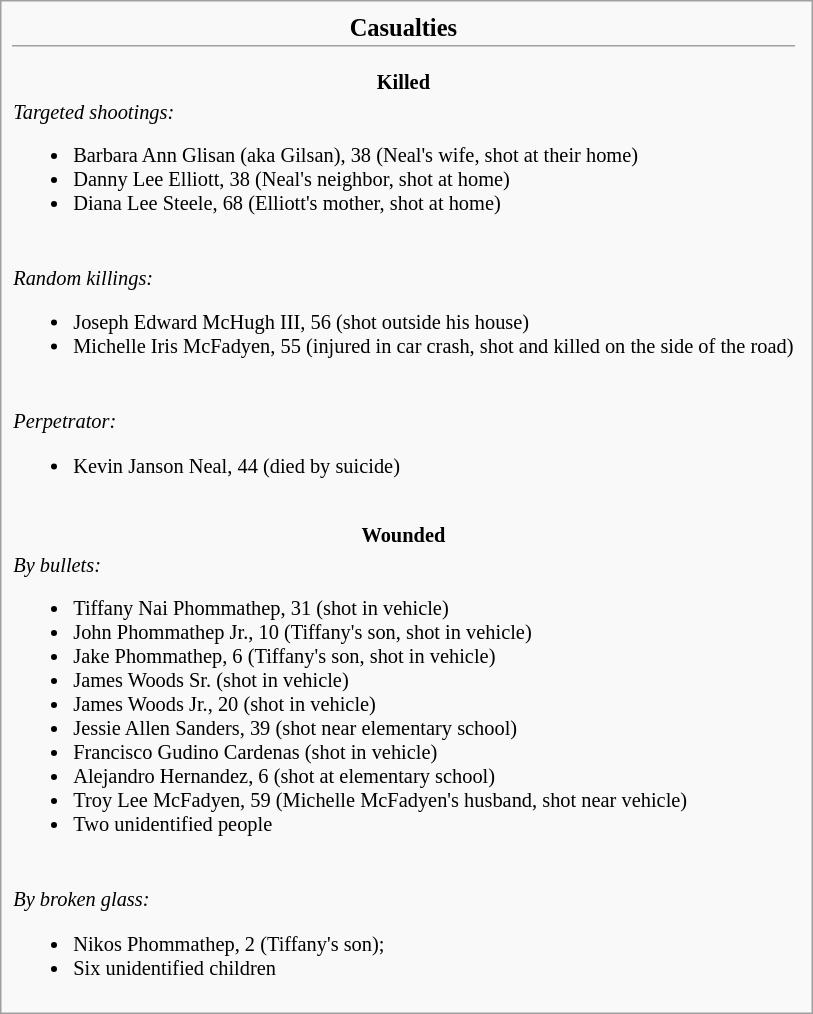<table class="collapsible"  style="float: right; margin: 0 0 .75em .75em; border: 1px solid #a0a0a0; padding: 5px; font-size:85%; background: #F9F9F9;">
<tr>
<th style="font-size: 120%; border-bottom: 1px solid #a0a0a0;">Casualties</th>
<td></td>
</tr>
<tr>
<th style="padding-top: 1em;">Killed</th>
</tr>
<tr>
<td><em>Targeted shootings:</em><br><ul><li>Barbara Ann Glisan (aka Gilsan), 38 (Neal's wife, shot at their home)</li><li>Danny Lee Elliott, 38 (Neal's neighbor, shot at home)</li><li>Diana Lee Steele, 68 (Elliott's mother, shot at home)</li></ul></td>
</tr>
<tr>
<td><br><em>Random killings:</em><ul><li>Joseph Edward McHugh III, 56 (shot outside his house)</li><li>Michelle Iris McFadyen, 55 (injured in car crash, shot and killed on the side of the road)</li></ul></td>
</tr>
<tr>
<td><br><em>Perpetrator:</em><ul><li>Kevin Janson Neal, 44 (died by suicide)</li></ul></td>
</tr>
<tr>
<th style="padding-top: 1em;">Wounded</th>
</tr>
<tr>
<td><em>By bullets:</em><br><ul><li>Tiffany Nai Phommathep, 31 (shot in vehicle)</li><li>John Phommathep Jr., 10 (Tiffany's son, shot in vehicle)</li><li>Jake Phommathep, 6 (Tiffany's son, shot in vehicle)</li><li>James Woods Sr. (shot in vehicle)</li><li>James Woods Jr., 20 (shot in vehicle)</li><li>Jessie Allen Sanders, 39 (shot near elementary school)</li><li>Francisco Gudino Cardenas (shot in vehicle)</li><li>Alejandro Hernandez, 6 (shot at elementary school)</li><li>Troy Lee McFadyen, 59 (Michelle McFadyen's husband, shot near vehicle)</li><li>Two unidentified people</li></ul></td>
</tr>
<tr>
<td><br><em>By broken glass:</em><ul><li>Nikos Phommathep, 2 (Tiffany's son);</li><li>Six unidentified children</li></ul></td>
</tr>
</table>
